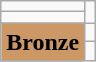<table class="wikitable">
<tr>
<td></td>
</tr>
<tr>
<td></td>
</tr>
<tr>
<td rowspan="2" bgcolor="#cc9966"><strong>Bronze</strong></td>
<td></td>
</tr>
<tr>
<td></td>
</tr>
</table>
